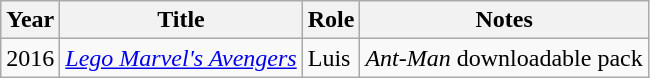<table class="wikitable sortable">
<tr>
<th>Year</th>
<th>Title</th>
<th>Role</th>
<th>Notes</th>
</tr>
<tr>
<td>2016</td>
<td><em><a href='#'>Lego Marvel's Avengers</a></em></td>
<td>Luis</td>
<td><em>Ant-Man</em> downloadable pack</td>
</tr>
</table>
